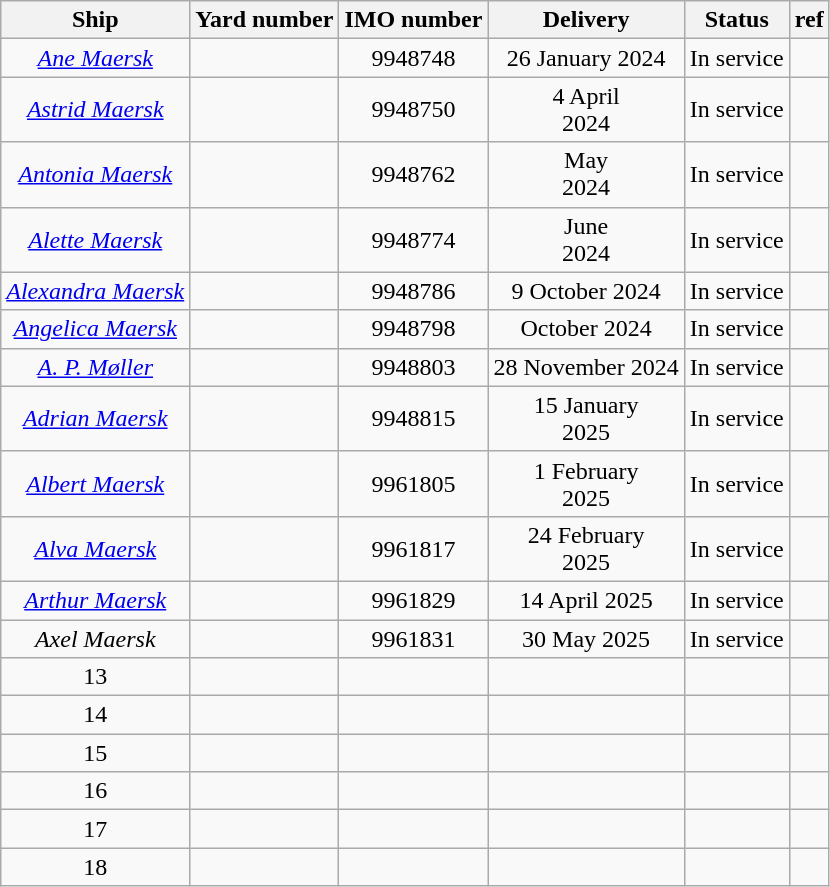<table class="wikitable" style="text-align:center">
<tr>
<th>Ship</th>
<th>Yard number</th>
<th>IMO number</th>
<th>Delivery</th>
<th>Status</th>
<th>ref</th>
</tr>
<tr>
<td><em><a href='#'>Ane Maersk</a></em></td>
<td></td>
<td>9948748</td>
<td>26 January 2024</td>
<td>In service</td>
<td></td>
</tr>
<tr>
<td><em><a href='#'>Astrid Maersk</a></em></td>
<td></td>
<td>9948750</td>
<td>4 April <br>2024</td>
<td>In service</td>
<td></td>
</tr>
<tr>
<td><em><a href='#'>Antonia Maersk</a></em></td>
<td></td>
<td>9948762</td>
<td>May <br>2024</td>
<td>In service</td>
<td></td>
</tr>
<tr>
<td><em><a href='#'>Alette Maersk</a></em></td>
<td></td>
<td>9948774</td>
<td>June<br> 2024</td>
<td>In service</td>
<td></td>
</tr>
<tr>
<td><em><a href='#'>Alexandra Maersk</a></em></td>
<td></td>
<td>9948786</td>
<td>9 October 2024</td>
<td>In service</td>
<td></td>
</tr>
<tr>
<td><em><a href='#'>Angelica Maersk</a></em></td>
<td></td>
<td>9948798</td>
<td>October 2024</td>
<td>In service</td>
<td></td>
</tr>
<tr>
<td><em><a href='#'>A. P. Møller</a></em></td>
<td></td>
<td>9948803</td>
<td>28 November 2024</td>
<td>In service</td>
<td></td>
</tr>
<tr>
<td><em><a href='#'>Adrian Maersk</a></em></td>
<td></td>
<td>9948815</td>
<td>15 January<br> 2025</td>
<td>In service</td>
<td></td>
</tr>
<tr>
<td><em><a href='#'>Albert Maersk</a></em></td>
<td></td>
<td>9961805</td>
<td>1 February<br>2025</td>
<td>In service</td>
<td></td>
</tr>
<tr>
<td><em><a href='#'>Alva Maersk</a></em></td>
<td></td>
<td>9961817</td>
<td>24 February<br>2025</td>
<td>In service</td>
<td></td>
</tr>
<tr>
<td><em><a href='#'>Arthur Maersk</a></em></td>
<td></td>
<td>9961829</td>
<td>14 April 2025</td>
<td>In service</td>
<td></td>
</tr>
<tr>
<td><em>Axel Maersk</em></td>
<td></td>
<td>9961831</td>
<td>30 May 2025</td>
<td>In service</td>
<td></td>
</tr>
<tr>
<td>13</td>
<td></td>
<td></td>
<td></td>
<td></td>
<td></td>
</tr>
<tr>
<td>14</td>
<td></td>
<td></td>
<td></td>
<td></td>
<td></td>
</tr>
<tr>
<td>15</td>
<td></td>
<td></td>
<td></td>
<td></td>
<td></td>
</tr>
<tr>
<td>16</td>
<td></td>
<td></td>
<td></td>
<td></td>
<td></td>
</tr>
<tr>
<td>17</td>
<td></td>
<td></td>
<td></td>
<td></td>
<td></td>
</tr>
<tr>
<td>18</td>
<td></td>
<td></td>
<td></td>
<td></td>
<td></td>
</tr>
</table>
